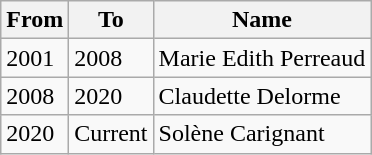<table class="wikitable">
<tr>
<th>From</th>
<th>To</th>
<th>Name</th>
</tr>
<tr>
<td>2001</td>
<td>2008</td>
<td>Marie Edith Perreaud</td>
</tr>
<tr>
<td>2008</td>
<td>2020</td>
<td>Claudette Delorme</td>
</tr>
<tr>
<td>2020</td>
<td>Current</td>
<td>Solène Carignant</td>
</tr>
</table>
